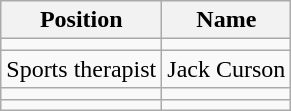<table class="wikitable">
<tr>
<th>Position</th>
<th>Name</th>
</tr>
<tr>
<td></td>
<td></td>
</tr>
<tr>
<td>Sports therapist</td>
<td>Jack Curson</td>
</tr>
<tr>
<td></td>
<td></td>
</tr>
<tr>
<td></td>
<td></td>
</tr>
</table>
